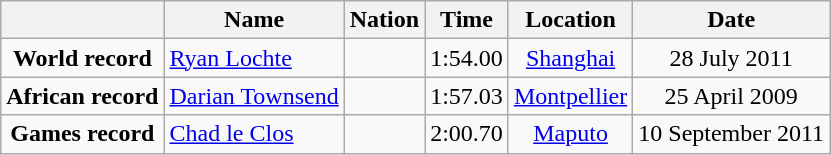<table class=wikitable style=text-align:center>
<tr>
<th></th>
<th>Name</th>
<th>Nation</th>
<th>Time</th>
<th>Location</th>
<th>Date</th>
</tr>
<tr>
<td><strong>World record</strong></td>
<td align=left><a href='#'>Ryan Lochte</a></td>
<td align=left></td>
<td align=left>1:54.00</td>
<td><a href='#'>Shanghai</a></td>
<td>28 July 2011</td>
</tr>
<tr>
<td><strong>African record</strong></td>
<td align=left><a href='#'>Darian Townsend</a></td>
<td align=left></td>
<td align=left>1:57.03</td>
<td><a href='#'>Montpellier</a></td>
<td>25 April 2009</td>
</tr>
<tr>
<td><strong>Games record</strong></td>
<td align=left><a href='#'>Chad le Clos</a></td>
<td align=left></td>
<td align=left>2:00.70</td>
<td><a href='#'>Maputo</a></td>
<td>10 September 2011</td>
</tr>
</table>
